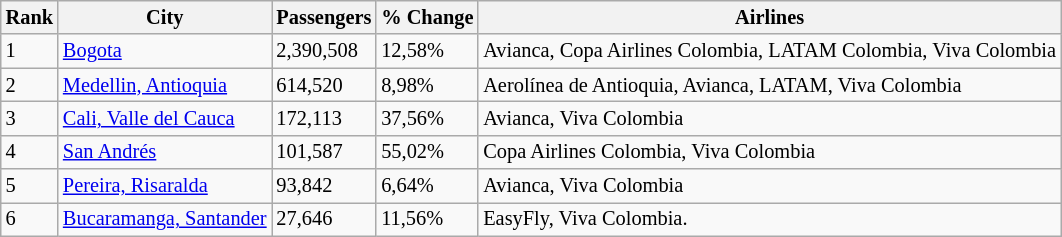<table class="wikitable" style="font-size: 85%" width= align=>
<tr>
<th>Rank</th>
<th>City</th>
<th>Passengers</th>
<th>% Change</th>
<th>Airlines</th>
</tr>
<tr>
<td>1</td>
<td> <a href='#'>Bogota</a></td>
<td>2,390,508</td>
<td> 12,58%</td>
<td>Avianca, Copa Airlines Colombia, LATAM Colombia, Viva Colombia</td>
</tr>
<tr>
<td>2</td>
<td> <a href='#'>Medellin, Antioquia</a></td>
<td>614,520</td>
<td> 8,98%</td>
<td>Aerolínea de Antioquia, Avianca, LATAM, Viva Colombia</td>
</tr>
<tr>
<td>3</td>
<td> <a href='#'>Cali, Valle del Cauca</a></td>
<td>172,113</td>
<td> 37,56%</td>
<td>Avianca, Viva Colombia</td>
</tr>
<tr>
<td>4</td>
<td> <a href='#'>San Andrés</a></td>
<td>101,587</td>
<td> 55,02%</td>
<td>Copa Airlines Colombia, Viva Colombia</td>
</tr>
<tr>
<td>5</td>
<td> <a href='#'>Pereira, Risaralda</a></td>
<td>93,842</td>
<td> 6,64%</td>
<td>Avianca, Viva Colombia</td>
</tr>
<tr>
<td>6</td>
<td> <a href='#'>Bucaramanga, Santander</a></td>
<td>27,646</td>
<td> 11,56%</td>
<td>EasyFly, Viva Colombia.</td>
</tr>
</table>
